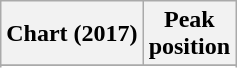<table class="wikitable sortable plainrowheaders" style="text-align:center">
<tr>
<th scope="col">Chart (2017)</th>
<th scope="col">Peak<br> position</th>
</tr>
<tr>
</tr>
<tr>
</tr>
<tr>
</tr>
</table>
